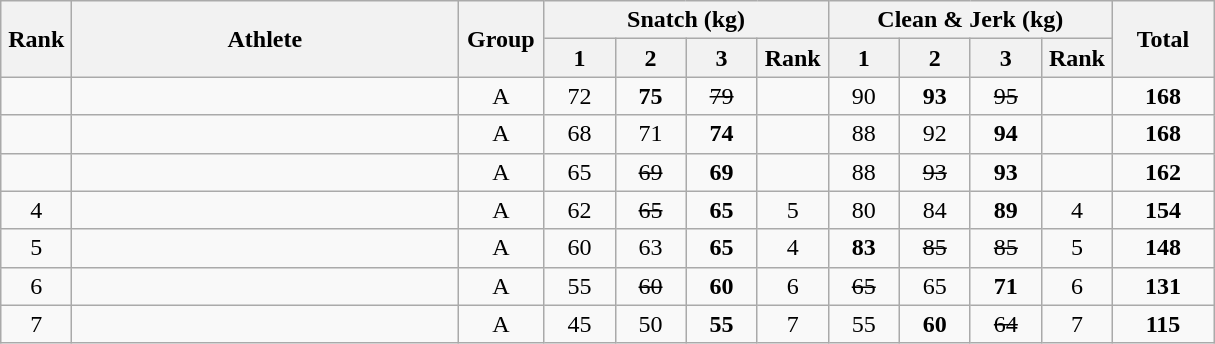<table class = "wikitable" style="text-align:center;">
<tr>
<th rowspan=2 width=40>Rank</th>
<th rowspan=2 width=250>Athlete</th>
<th rowspan=2 width=50>Group</th>
<th colspan=4>Snatch (kg)</th>
<th colspan=4>Clean & Jerk (kg)</th>
<th rowspan=2 width=60>Total</th>
</tr>
<tr>
<th width=40>1</th>
<th width=40>2</th>
<th width=40>3</th>
<th width=40>Rank</th>
<th width=40>1</th>
<th width=40>2</th>
<th width=40>3</th>
<th width=40>Rank</th>
</tr>
<tr>
<td></td>
<td align=left></td>
<td>A</td>
<td>72</td>
<td><strong>75</strong></td>
<td><s>79</s></td>
<td></td>
<td>90</td>
<td><strong>93</strong></td>
<td><s>95</s></td>
<td></td>
<td><strong>168</strong></td>
</tr>
<tr>
<td></td>
<td align=left></td>
<td>A</td>
<td>68</td>
<td>71</td>
<td><strong>74</strong></td>
<td></td>
<td>88</td>
<td>92</td>
<td><strong>94</strong></td>
<td></td>
<td><strong>168</strong></td>
</tr>
<tr>
<td></td>
<td align=left></td>
<td>A</td>
<td>65</td>
<td><s>69</s></td>
<td><strong>69</strong></td>
<td></td>
<td>88</td>
<td><s>93</s></td>
<td><strong>93</strong></td>
<td></td>
<td><strong>162</strong></td>
</tr>
<tr>
<td>4</td>
<td align=left></td>
<td>A</td>
<td>62</td>
<td><s>65</s></td>
<td><strong>65</strong></td>
<td>5</td>
<td>80</td>
<td>84</td>
<td><strong>89</strong></td>
<td>4</td>
<td><strong>154</strong></td>
</tr>
<tr>
<td>5</td>
<td align=left></td>
<td>A</td>
<td>60</td>
<td>63</td>
<td><strong>65</strong></td>
<td>4</td>
<td><strong>83</strong></td>
<td><s>85</s></td>
<td><s>85</s></td>
<td>5</td>
<td><strong>148</strong></td>
</tr>
<tr>
<td>6</td>
<td align=left></td>
<td>A</td>
<td>55</td>
<td><s>60</s></td>
<td><strong>60</strong></td>
<td>6</td>
<td><s>65</s></td>
<td>65</td>
<td><strong>71</strong></td>
<td>6</td>
<td><strong>131</strong></td>
</tr>
<tr>
<td>7</td>
<td align=left></td>
<td>A</td>
<td>45</td>
<td>50</td>
<td><strong>55</strong></td>
<td>7</td>
<td>55</td>
<td><strong>60</strong></td>
<td><s>64</s></td>
<td>7</td>
<td><strong>115</strong></td>
</tr>
</table>
